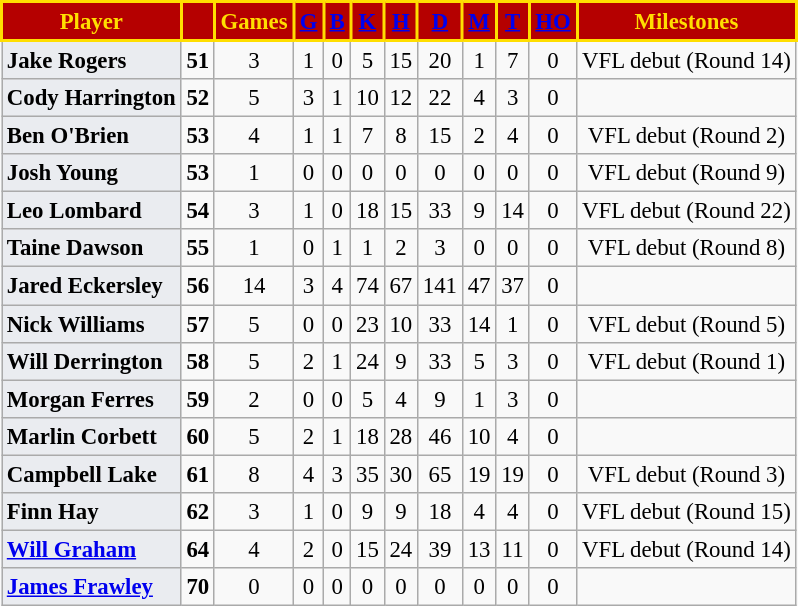<table class="wikitable plainarrowheads" style="text-align:center; font-size:95%">
<tr>
<th style="background:#B50000; color:#FFDE00; border:solid #FFDE00 2px">Player</th>
<th style="background:#B50000; color:#FFDE00; border:solid #FFDE00 2px"></th>
<th style="background:#B50000; color:#FFDE00; border:solid #FFDE00 2px">Games</th>
<th style="background:#B50000; color:#FFDE00; border:solid #FFDE00 2px"><a href='#'><span>G</span></a></th>
<th style="background:#B50000; color:#FFDE00; border:solid #FFDE00 2px"><a href='#'><span>B</span></a></th>
<th style="background:#B50000; color:#FFDE00; border:solid #FFDE00 2px"><a href='#'><span>K</span></a></th>
<th style="background:#B50000; color:#FFDE00; border:solid #FFDE00 2px"><a href='#'><span>H</span></a></th>
<th style="background:#B50000; color:#FFDE00; border:solid #FFDE00 2px"><a href='#'><span>D</span></a></th>
<th style="background:#B50000; color:#FFDE00; border:solid #FFDE00 2px"><a href='#'><span>M</span></a></th>
<th style="background:#B50000; color:#FFDE00; border:solid #FFDE00 2px"><a href='#'><span>T</span></a></th>
<th style="background:#B50000; color:#FFDE00; border:solid #FFDE00 2px"><a href='#'><span>HO</span></a></th>
<th style="background:#B50000; color:#FFDE00; border:solid #FFDE00 2px">Milestones</th>
</tr>
<tr>
<td align="left"; style=background:#EAECF0><strong>Jake Rogers</strong></td>
<td><strong>51</strong></td>
<td>3</td>
<td>1</td>
<td>0</td>
<td>5</td>
<td>15</td>
<td>20</td>
<td>1</td>
<td>7</td>
<td>0</td>
<td>VFL debut (Round 14)</td>
</tr>
<tr>
<td align="left"; style=background:#EAECF0><strong>Cody Harrington</strong></td>
<td><strong>52</strong></td>
<td>5</td>
<td>3</td>
<td>1</td>
<td>10</td>
<td>12</td>
<td>22</td>
<td>4</td>
<td>3</td>
<td>0</td>
<td></td>
</tr>
<tr>
<td align="left"; style=background:#EAECF0><strong>Ben O'Brien</strong></td>
<td><strong>53</strong></td>
<td>4</td>
<td>1</td>
<td>1</td>
<td>7</td>
<td>8</td>
<td>15</td>
<td>2</td>
<td>4</td>
<td>0</td>
<td>VFL debut (Round 2)</td>
</tr>
<tr>
<td align="left"; style=background:#EAECF0><strong>Josh Young</strong></td>
<td><strong>53</strong></td>
<td>1</td>
<td>0</td>
<td>0</td>
<td>0</td>
<td>0</td>
<td>0</td>
<td>0</td>
<td>0</td>
<td>0</td>
<td>VFL debut (Round 9)</td>
</tr>
<tr>
<td align="left"; style=background:#EAECF0><strong>Leo Lombard</strong></td>
<td><strong>54</strong></td>
<td>3</td>
<td>1</td>
<td>0</td>
<td>18</td>
<td>15</td>
<td>33</td>
<td>9</td>
<td>14</td>
<td>0</td>
<td>VFL debut (Round 22)</td>
</tr>
<tr>
<td align="left"; style=background:#EAECF0><strong>Taine Dawson</strong></td>
<td><strong>55</strong></td>
<td>1</td>
<td>0</td>
<td>1</td>
<td>1</td>
<td>2</td>
<td>3</td>
<td>0</td>
<td>0</td>
<td>0</td>
<td>VFL debut (Round 8)</td>
</tr>
<tr>
<td align="left"; style=background:#EAECF0><strong>Jared Eckersley</strong></td>
<td><strong>56</strong></td>
<td>14</td>
<td>3</td>
<td>4</td>
<td>74</td>
<td>67</td>
<td>141</td>
<td>47</td>
<td>37</td>
<td>0</td>
<td></td>
</tr>
<tr>
<td align="left"; style=background:#EAECF0><strong>Nick Williams</strong></td>
<td><strong>57</strong></td>
<td>5</td>
<td>0</td>
<td>0</td>
<td>23</td>
<td>10</td>
<td>33</td>
<td>14</td>
<td>1</td>
<td>0</td>
<td>VFL debut (Round 5)</td>
</tr>
<tr>
<td align="left"; style=background:#EAECF0><strong>Will Derrington</strong></td>
<td><strong>58</strong></td>
<td>5</td>
<td>2</td>
<td>1</td>
<td>24</td>
<td>9</td>
<td>33</td>
<td>5</td>
<td>3</td>
<td>0</td>
<td>VFL debut (Round 1)</td>
</tr>
<tr>
<td align="left"; style=background:#EAECF0><strong>Morgan Ferres</strong></td>
<td><strong>59</strong></td>
<td>2</td>
<td>0</td>
<td>0</td>
<td>5</td>
<td>4</td>
<td>9</td>
<td>1</td>
<td>3</td>
<td>0</td>
<td></td>
</tr>
<tr>
<td align="left"; style=background:#EAECF0><strong>Marlin Corbett</strong></td>
<td><strong>60</strong></td>
<td>5</td>
<td>2</td>
<td>1</td>
<td>18</td>
<td>28</td>
<td>46</td>
<td>10</td>
<td>4</td>
<td>0</td>
<td></td>
</tr>
<tr>
<td align="left"; style=background:#EAECF0><strong>Campbell Lake</strong></td>
<td><strong>61</strong></td>
<td>8</td>
<td>4</td>
<td>3</td>
<td>35</td>
<td>30</td>
<td>65</td>
<td>19</td>
<td>19</td>
<td>0</td>
<td>VFL debut (Round 3)</td>
</tr>
<tr>
<td align="left"; style=background:#EAECF0><strong>Finn Hay</strong></td>
<td><strong>62</strong></td>
<td>3</td>
<td>1</td>
<td>0</td>
<td>9</td>
<td>9</td>
<td>18</td>
<td>4</td>
<td>4</td>
<td>0</td>
<td>VFL debut (Round 15)</td>
</tr>
<tr>
<td align="left"; style=background:#EAECF0><strong><a href='#'>Will Graham</a></strong></td>
<td><strong>64</strong></td>
<td>4</td>
<td>2</td>
<td>0</td>
<td>15</td>
<td>24</td>
<td>39</td>
<td>13</td>
<td>11</td>
<td>0</td>
<td>VFL debut (Round 14)</td>
</tr>
<tr>
<td align="left"; style=background:#EAECF0><strong><a href='#'>James Frawley</a></strong></td>
<td><strong>70</strong></td>
<td>0</td>
<td>0</td>
<td>0</td>
<td>0</td>
<td>0</td>
<td>0</td>
<td>0</td>
<td>0</td>
<td>0</td>
<td></td>
</tr>
</table>
